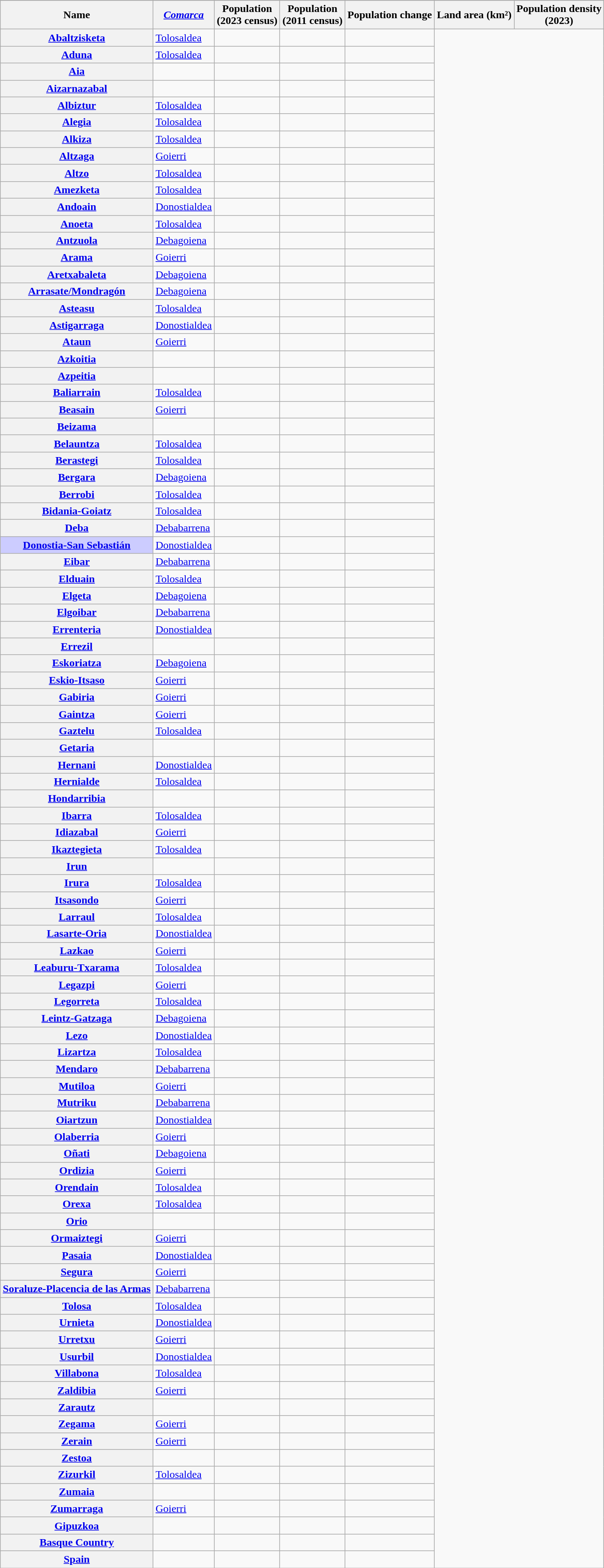<table class="wikitable sortable sticky-header" style="text-align:right;">
<tr>
</tr>
<tr>
<th scope="col">Name</th>
<th scope="col"><em><a href='#'>Comarca</a></em></th>
<th scope="col">Population<br>(2023 census)</th>
<th scope="col">Population<br>(2011 census)</th>
<th scope="col">Population change</th>
<th scope="col" data-sort-type="number">Land area (km²)</th>
<th scope="col" data-sort-type="number">Population density<br>(2023)</th>
</tr>
<tr>
<th scope="row" align="center"><a href='#'>Abaltzisketa</a></th>
<td align=left><a href='#'>Tolosaldea</a></td>
<td></td>
<td></td>
<td></td>
</tr>
<tr>
<th scope="row" align="center"><a href='#'>Aduna</a></th>
<td align=left><a href='#'>Tolosaldea</a></td>
<td></td>
<td></td>
<td></td>
</tr>
<tr>
<th scope="row" align="center"><a href='#'>Aia</a></th>
<td align=left></td>
<td></td>
<td></td>
<td></td>
</tr>
<tr>
<th scope="row" align="center"><a href='#'>Aizarnazabal</a></th>
<td align=left></td>
<td></td>
<td></td>
<td></td>
</tr>
<tr>
<th scope="row" align="center"><a href='#'>Albiztur</a></th>
<td align=left><a href='#'>Tolosaldea</a></td>
<td></td>
<td></td>
<td></td>
</tr>
<tr>
<th scope="row" align="center"><a href='#'>Alegia</a></th>
<td align=left><a href='#'>Tolosaldea</a></td>
<td></td>
<td></td>
<td></td>
</tr>
<tr>
<th scope="row" align="center"><a href='#'>Alkiza</a></th>
<td align=left><a href='#'>Tolosaldea</a></td>
<td></td>
<td></td>
<td></td>
</tr>
<tr>
<th scope="row" align="center"><a href='#'>Altzaga</a></th>
<td align=left><a href='#'>Goierri</a></td>
<td></td>
<td></td>
<td></td>
</tr>
<tr>
<th scope="row" align="center"><a href='#'>Altzo</a></th>
<td align=left><a href='#'>Tolosaldea</a></td>
<td></td>
<td></td>
<td></td>
</tr>
<tr>
<th scope="row" align="center"><a href='#'>Amezketa</a></th>
<td align=left><a href='#'>Tolosaldea</a></td>
<td></td>
<td></td>
<td></td>
</tr>
<tr>
<th scope="row" align="center"><a href='#'>Andoain</a></th>
<td align=left><a href='#'>Donostialdea</a></td>
<td></td>
<td></td>
<td></td>
</tr>
<tr>
<th scope="row" align="center"><a href='#'>Anoeta</a></th>
<td align=left><a href='#'>Tolosaldea</a></td>
<td></td>
<td></td>
<td></td>
</tr>
<tr>
<th scope="row" align="center"><a href='#'>Antzuola</a></th>
<td align=left><a href='#'>Debagoiena</a></td>
<td></td>
<td></td>
<td></td>
</tr>
<tr>
<th scope="row" align="center"><a href='#'>Arama</a></th>
<td align=left><a href='#'>Goierri</a></td>
<td></td>
<td></td>
<td></td>
</tr>
<tr>
<th scope="row" align="center"><a href='#'>Aretxabaleta</a></th>
<td align=left><a href='#'>Debagoiena</a></td>
<td></td>
<td></td>
<td></td>
</tr>
<tr>
<th scope="row" align="center"><a href='#'>Arrasate/Mondragón</a></th>
<td align=left><a href='#'>Debagoiena</a></td>
<td></td>
<td></td>
<td></td>
</tr>
<tr>
<th scope="row" align="center"><a href='#'>Asteasu</a></th>
<td align=left><a href='#'>Tolosaldea</a></td>
<td></td>
<td></td>
<td></td>
</tr>
<tr>
<th scope="row" align="center"><a href='#'>Astigarraga</a></th>
<td align=left><a href='#'>Donostialdea</a></td>
<td></td>
<td></td>
<td></td>
</tr>
<tr>
<th scope="row" align="center"><a href='#'>Ataun</a></th>
<td align=left><a href='#'>Goierri</a></td>
<td></td>
<td></td>
<td></td>
</tr>
<tr>
<th scope="row" align="center"><a href='#'>Azkoitia</a></th>
<td align=left></td>
<td></td>
<td></td>
<td></td>
</tr>
<tr>
<th scope="row" align="center"><a href='#'>Azpeitia</a></th>
<td align=left></td>
<td></td>
<td></td>
<td></td>
</tr>
<tr>
<th scope="row" align="center"><a href='#'>Baliarrain</a></th>
<td align=left><a href='#'>Tolosaldea</a></td>
<td></td>
<td></td>
<td></td>
</tr>
<tr>
<th scope="row" align="center"><a href='#'>Beasain</a></th>
<td align=left><a href='#'>Goierri</a></td>
<td></td>
<td></td>
<td></td>
</tr>
<tr>
<th scope="row" align="center"><a href='#'>Beizama</a></th>
<td align=left></td>
<td></td>
<td></td>
<td></td>
</tr>
<tr>
<th scope="row" align="center"><a href='#'>Belauntza</a></th>
<td align=left><a href='#'>Tolosaldea</a></td>
<td></td>
<td></td>
<td></td>
</tr>
<tr>
<th scope="row" align="center"><a href='#'>Berastegi</a></th>
<td align=left><a href='#'>Tolosaldea</a></td>
<td></td>
<td></td>
<td></td>
</tr>
<tr>
<th scope="row" align="center"><a href='#'>Bergara</a></th>
<td align=left><a href='#'>Debagoiena</a></td>
<td></td>
<td></td>
<td></td>
</tr>
<tr>
<th scope="row" align="center"><a href='#'>Berrobi</a></th>
<td align=left><a href='#'>Tolosaldea</a></td>
<td></td>
<td></td>
<td></td>
</tr>
<tr>
<th scope="row" align="center"><a href='#'>Bidania-Goiatz</a></th>
<td align=left><a href='#'>Tolosaldea</a></td>
<td></td>
<td></td>
<td></td>
</tr>
<tr>
<th scope="row" align="center"><a href='#'>Deba</a></th>
<td align=left><a href='#'>Debabarrena</a></td>
<td></td>
<td></td>
<td></td>
</tr>
<tr>
<th scope="row" align="left" style="background:#CCF;"><a href='#'>Donostia-San Sebastián</a></th>
<td align=left><a href='#'>Donostialdea</a></td>
<td></td>
<td></td>
<td></td>
</tr>
<tr>
<th scope="row" align="center"><a href='#'>Eibar</a></th>
<td align=left><a href='#'>Debabarrena</a></td>
<td></td>
<td></td>
<td></td>
</tr>
<tr>
<th scope="row" align="center"><a href='#'>Elduain</a></th>
<td align=left><a href='#'>Tolosaldea</a></td>
<td></td>
<td></td>
<td></td>
</tr>
<tr>
<th scope="row" align="center"><a href='#'>Elgeta</a></th>
<td align=left><a href='#'>Debagoiena</a></td>
<td></td>
<td></td>
<td></td>
</tr>
<tr>
<th scope="row" align="center"><a href='#'>Elgoibar</a></th>
<td align=left><a href='#'>Debabarrena</a></td>
<td></td>
<td></td>
<td></td>
</tr>
<tr>
<th scope="row" align="center"><a href='#'>Errenteria</a></th>
<td align=left><a href='#'>Donostialdea</a></td>
<td></td>
<td></td>
<td></td>
</tr>
<tr>
<th scope="row" align="center"><a href='#'>Errezil</a></th>
<td align=left></td>
<td></td>
<td></td>
<td></td>
</tr>
<tr>
<th scope="row" align="center"><a href='#'>Eskoriatza</a></th>
<td align=left><a href='#'>Debagoiena</a></td>
<td></td>
<td></td>
<td></td>
</tr>
<tr>
<th scope="row" align="center"><a href='#'>Eskio-Itsaso</a></th>
<td align=left><a href='#'>Goierri</a></td>
<td></td>
<td></td>
<td></td>
</tr>
<tr>
<th scope="row" align="center"><a href='#'>Gabiria</a></th>
<td align=left><a href='#'>Goierri</a></td>
<td></td>
<td></td>
<td></td>
</tr>
<tr>
<th scope="row" align="center"><a href='#'>Gaintza</a></th>
<td align=left><a href='#'>Goierri</a></td>
<td></td>
<td></td>
<td></td>
</tr>
<tr>
<th scope="row" align="center"><a href='#'>Gaztelu</a></th>
<td align=left><a href='#'>Tolosaldea</a></td>
<td></td>
<td></td>
<td></td>
</tr>
<tr>
<th scope="row" align="center"><a href='#'>Getaria</a></th>
<td align=left></td>
<td></td>
<td></td>
<td></td>
</tr>
<tr>
<th scope="row" align="center"><a href='#'>Hernani</a></th>
<td align=left><a href='#'>Donostialdea</a></td>
<td></td>
<td></td>
<td></td>
</tr>
<tr>
<th scope="row" align="center"><a href='#'>Hernialde</a></th>
<td align=left><a href='#'>Tolosaldea</a></td>
<td></td>
<td></td>
<td></td>
</tr>
<tr>
<th scope="row" align="center"><a href='#'>Hondarribia</a></th>
<td align=left></td>
<td></td>
<td></td>
<td></td>
</tr>
<tr>
<th scope="row" align="center"><a href='#'>Ibarra</a></th>
<td align=left><a href='#'>Tolosaldea</a></td>
<td></td>
<td></td>
<td></td>
</tr>
<tr>
<th scope="row" align="center"><a href='#'>Idiazabal</a></th>
<td align=left><a href='#'>Goierri</a></td>
<td></td>
<td></td>
<td></td>
</tr>
<tr>
<th scope="row" align="center"><a href='#'>Ikaztegieta</a></th>
<td align=left><a href='#'>Tolosaldea</a></td>
<td></td>
<td></td>
<td></td>
</tr>
<tr>
<th scope="row" align="center"><a href='#'>Irun</a></th>
<td align=left></td>
<td></td>
<td></td>
<td></td>
</tr>
<tr>
<th scope="row" align="center"><a href='#'>Irura</a></th>
<td align=left><a href='#'>Tolosaldea</a></td>
<td></td>
<td></td>
<td></td>
</tr>
<tr>
<th scope="row" align="center"><a href='#'>Itsasondo</a></th>
<td align=left><a href='#'>Goierri</a></td>
<td></td>
<td></td>
<td></td>
</tr>
<tr>
<th scope="row" align="center"><a href='#'>Larraul</a></th>
<td align=left><a href='#'>Tolosaldea</a></td>
<td></td>
<td></td>
<td></td>
</tr>
<tr>
<th scope="row" align="center"><a href='#'>Lasarte-Oria</a></th>
<td align=left><a href='#'>Donostialdea</a></td>
<td></td>
<td></td>
<td></td>
</tr>
<tr>
<th scope="row" align="center"><a href='#'>Lazkao</a></th>
<td align=left><a href='#'>Goierri</a></td>
<td></td>
<td></td>
<td></td>
</tr>
<tr>
<th scope="row" align="center"><a href='#'>Leaburu-Txarama</a></th>
<td align=left><a href='#'>Tolosaldea</a></td>
<td></td>
<td></td>
<td></td>
</tr>
<tr>
<th scope="row" align="center"><a href='#'>Legazpi</a></th>
<td align=left><a href='#'>Goierri</a></td>
<td></td>
<td></td>
<td></td>
</tr>
<tr>
<th scope="row" align="center"><a href='#'>Legorreta</a></th>
<td align=left><a href='#'>Tolosaldea</a></td>
<td></td>
<td></td>
<td></td>
</tr>
<tr>
<th scope="row" align="center"><a href='#'>Leintz-Gatzaga</a></th>
<td align=left><a href='#'>Debagoiena</a></td>
<td></td>
<td></td>
<td></td>
</tr>
<tr>
<th scope="row" align="center"><a href='#'>Lezo</a></th>
<td align=left><a href='#'>Donostialdea</a></td>
<td></td>
<td></td>
<td></td>
</tr>
<tr>
<th scope="row" align="center"><a href='#'>Lizartza</a></th>
<td align=left><a href='#'>Tolosaldea</a></td>
<td></td>
<td></td>
<td></td>
</tr>
<tr>
<th scope="row" align="center"><a href='#'>Mendaro</a></th>
<td align=left><a href='#'>Debabarrena</a></td>
<td></td>
<td></td>
<td></td>
</tr>
<tr>
<th scope="row" align="center"><a href='#'>Mutiloa</a></th>
<td align=left><a href='#'>Goierri</a></td>
<td></td>
<td></td>
<td></td>
</tr>
<tr>
<th scope="row" align="center"><a href='#'>Mutriku</a></th>
<td align=left><a href='#'>Debabarrena</a></td>
<td></td>
<td></td>
<td></td>
</tr>
<tr>
<th scope="row" align="center"><a href='#'>Oiartzun</a></th>
<td align=left><a href='#'>Donostialdea</a></td>
<td></td>
<td></td>
<td></td>
</tr>
<tr>
<th scope="row" align="center"><a href='#'>Olaberria</a></th>
<td align=left><a href='#'>Goierri</a></td>
<td></td>
<td></td>
<td></td>
</tr>
<tr>
<th scope="row" align="center"><a href='#'>Oñati</a></th>
<td align=left><a href='#'>Debagoiena</a></td>
<td></td>
<td></td>
<td></td>
</tr>
<tr>
<th scope="row" align="center"><a href='#'>Ordizia</a></th>
<td align=left><a href='#'>Goierri</a></td>
<td></td>
<td></td>
<td></td>
</tr>
<tr>
<th scope="row" align="center"><a href='#'>Orendain</a></th>
<td align=left><a href='#'>Tolosaldea</a></td>
<td></td>
<td></td>
<td></td>
</tr>
<tr>
<th scope="row" align="center"><a href='#'>Orexa</a></th>
<td align=left><a href='#'>Tolosaldea</a></td>
<td></td>
<td></td>
<td></td>
</tr>
<tr>
<th scope="row" align="center"><a href='#'>Orio</a></th>
<td align=left></td>
<td></td>
<td></td>
<td></td>
</tr>
<tr>
<th scope="row" align="center"><a href='#'>Ormaiztegi</a></th>
<td align=left><a href='#'>Goierri</a></td>
<td></td>
<td></td>
<td></td>
</tr>
<tr>
<th scope="row" align="center"><a href='#'>Pasaia</a></th>
<td align=left><a href='#'>Donostialdea</a></td>
<td></td>
<td></td>
<td></td>
</tr>
<tr>
<th scope="row" align="center"><a href='#'>Segura</a></th>
<td align=left><a href='#'>Goierri</a></td>
<td></td>
<td></td>
<td></td>
</tr>
<tr>
<th scope="row" align="center"><a href='#'>Soraluze-Placencia de las Armas</a></th>
<td align=left><a href='#'>Debabarrena</a></td>
<td></td>
<td></td>
<td></td>
</tr>
<tr>
<th scope="row" align="center"><a href='#'>Tolosa</a></th>
<td align=left><a href='#'>Tolosaldea</a></td>
<td></td>
<td></td>
<td></td>
</tr>
<tr>
<th scope="row" align="center"><a href='#'>Urnieta</a></th>
<td align=left><a href='#'>Donostialdea</a></td>
<td></td>
<td></td>
<td></td>
</tr>
<tr>
<th scope="row" align="center"><a href='#'>Urretxu</a></th>
<td align=left><a href='#'>Goierri</a></td>
<td></td>
<td></td>
<td></td>
</tr>
<tr>
<th scope="row" align="center"><a href='#'>Usurbil</a></th>
<td align=left><a href='#'>Donostialdea</a></td>
<td></td>
<td></td>
<td></td>
</tr>
<tr>
<th scope="row" align="center"><a href='#'>Villabona</a></th>
<td align=left><a href='#'>Tolosaldea</a></td>
<td></td>
<td></td>
<td></td>
</tr>
<tr>
<th scope="row" align="center"><a href='#'>Zaldibia</a></th>
<td align=left><a href='#'>Goierri</a></td>
<td></td>
<td></td>
<td></td>
</tr>
<tr>
<th scope="row" align="center"><a href='#'>Zarautz</a></th>
<td align=left></td>
<td></td>
<td></td>
<td></td>
</tr>
<tr>
<th scope="row" align="center"><a href='#'>Zegama</a></th>
<td align=left><a href='#'>Goierri</a></td>
<td></td>
<td></td>
<td></td>
</tr>
<tr>
<th scope="row" align="center"><a href='#'>Zerain</a></th>
<td align=left><a href='#'>Goierri</a></td>
<td></td>
<td></td>
<td></td>
</tr>
<tr>
<th scope="row" align="center"><a href='#'>Zestoa</a></th>
<td align=left></td>
<td></td>
<td></td>
<td></td>
</tr>
<tr>
<th scope="row" align="center"><a href='#'>Zizurkil</a></th>
<td align=left><a href='#'>Tolosaldea</a></td>
<td></td>
<td></td>
<td></td>
</tr>
<tr>
<th scope="row" align="center"><a href='#'>Zumaia</a></th>
<td align=left></td>
<td></td>
<td></td>
<td></td>
</tr>
<tr>
<th scope="row" align="center"><a href='#'>Zumarraga</a></th>
<td align=left><a href='#'>Goierri</a></td>
<td></td>
<td></td>
<td></td>
</tr>
<tr class="sortbottom" style="text-align:center;" style="background: #f2f2f2;">
<th scope="row" align="center"><strong><a href='#'>Gipuzkoa</a></strong></th>
<td align=left></td>
<td></td>
<td><strong></strong></td>
<td align="right"><strong></strong></td>
</tr>
<tr class="sortbottom" style="text-align:center;" style="background: #f2f2f2;">
<th scope="row" align="center"><strong><a href='#'>Basque Country</a></strong></th>
<td align=left></td>
<td></td>
<td><strong></strong></td>
<td align="right"><strong></strong></td>
</tr>
<tr class="sortbottom" style="text-align:center;" style="background: #f2f2f2;">
<th scope="row" align="center"><strong><a href='#'>Spain</a></strong></th>
<td align=left></td>
<td></td>
<td><strong></strong></td>
<td align="right"><strong></strong></td>
</tr>
</table>
